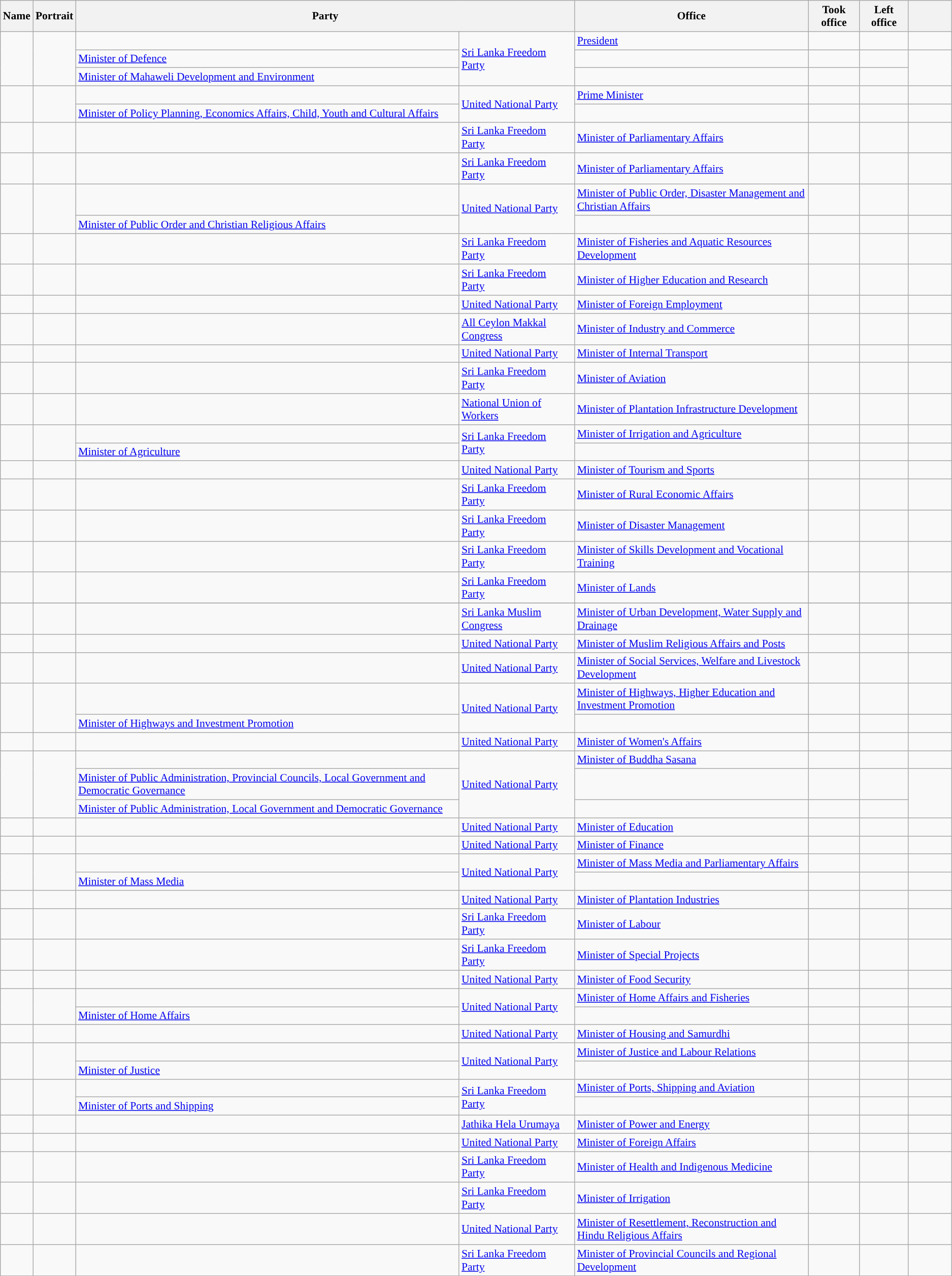<table class="wikitable plainrowheaders sortable" style="font-size:90%; text-align:left;">
<tr>
<th scope=col>Name</th>
<th scope=col class=unsortable>Portrait</th>
<th scope=col colspan="2">Party</th>
<th scope=col width=300px>Office</th>
<th scope=col>Took office</th>
<th scope=col>Left office</th>
<th scope=col width=50px class=unsortable></th>
</tr>
<tr>
<td rowspan=3></td>
<td align=center rowspan=3></td>
<td !align="center" style="background:"></td>
<td rowspan=3><a href='#'>Sri Lanka Freedom Party</a></td>
<td><a href='#'>President</a></td>
<td align=center></td>
<td align=center></td>
<td align=center></td>
</tr>
<tr>
<td><a href='#'>Minister of Defence</a></td>
<td align=center></td>
<td align=center></td>
<td align=center></td>
</tr>
<tr>
<td><a href='#'>Minister of Mahaweli Development and Environment</a></td>
<td align=center></td>
<td align=center></td>
<td align=center></td>
</tr>
<tr>
<td rowspan=2></td>
<td align=center rowspan=2></td>
<td !align="center" style="background:"></td>
<td rowspan=2><a href='#'>United National Party</a></td>
<td><a href='#'>Prime Minister</a></td>
<td align=center></td>
<td align=center></td>
<td align=center></td>
</tr>
<tr>
<td><a href='#'>Minister of Policy Planning, Economics Affairs, Child, Youth and Cultural Affairs</a></td>
<td align=center></td>
<td align=center></td>
<td align=center></td>
</tr>
<tr>
<td></td>
<td align=center></td>
<td !align="center" style="background:"></td>
<td><a href='#'>Sri Lanka Freedom Party</a></td>
<td><a href='#'>Minister of Parliamentary Affairs</a></td>
<td align=center></td>
<td align=center></td>
<td align=center></td>
</tr>
<tr>
<td></td>
<td align=center></td>
<td !align="center" style="background:"></td>
<td><a href='#'>Sri Lanka Freedom Party</a></td>
<td><a href='#'>Minister of Parliamentary Affairs</a></td>
<td align=center></td>
<td align=center></td>
<td align=center></td>
</tr>
<tr>
<td rowspan=2></td>
<td align=center rowspan=2></td>
<td !align="center" style="background:"></td>
<td rowspan=2><a href='#'>United National Party</a></td>
<td><a href='#'>Minister of Public Order, Disaster Management and Christian Affairs</a></td>
<td align=center></td>
<td align=center></td>
<td align=center></td>
</tr>
<tr>
<td><a href='#'>Minister of Public Order and Christian Religious Affairs</a></td>
<td align=center></td>
<td align=center></td>
<td align=center></td>
</tr>
<tr>
<td></td>
<td align=center></td>
<td !align="center" style="background:"></td>
<td><a href='#'>Sri Lanka Freedom Party</a></td>
<td><a href='#'>Minister of Fisheries and Aquatic Resources Development</a></td>
<td align=center></td>
<td align=center></td>
<td align=center></td>
</tr>
<tr>
<td></td>
<td align=center></td>
<td !align="center" style="background:"></td>
<td><a href='#'>Sri Lanka Freedom Party</a></td>
<td><a href='#'>Minister of Higher Education and Research</a></td>
<td align=center></td>
<td align=center></td>
<td align=center></td>
</tr>
<tr>
<td></td>
<td align=center></td>
<td !align="center" style="background:"></td>
<td><a href='#'>United National Party</a></td>
<td><a href='#'>Minister of Foreign Employment</a></td>
<td align=center></td>
<td align=center></td>
<td align=center></td>
</tr>
<tr>
<td></td>
<td align=center></td>
<td !align="center" style="background:"></td>
<td><a href='#'>All Ceylon Makkal Congress</a></td>
<td><a href='#'>Minister of Industry and Commerce</a></td>
<td align=center></td>
<td align=center></td>
<td align=center></td>
</tr>
<tr>
<td></td>
<td align=center></td>
<td !align="center" style="background:"></td>
<td><a href='#'>United National Party</a></td>
<td><a href='#'>Minister of Internal Transport</a></td>
<td align=center></td>
<td align=center></td>
<td align=center></td>
</tr>
<tr>
<td></td>
<td align=center></td>
<td !align="center" style="background:"></td>
<td><a href='#'>Sri Lanka Freedom Party</a></td>
<td><a href='#'>Minister of Aviation</a></td>
<td align=center></td>
<td align=center></td>
<td align=center></td>
</tr>
<tr>
<td></td>
<td align=center></td>
<td !align="center" style="background:"></td>
<td><a href='#'>National Union of Workers</a></td>
<td><a href='#'>Minister of Plantation Infrastructure Development</a></td>
<td align=center></td>
<td align=center></td>
<td align=center></td>
</tr>
<tr>
<td rowspan=2></td>
<td align=center rowspan=2></td>
<td !align="center" style="background:"></td>
<td rowspan=2><a href='#'>Sri Lanka Freedom Party</a></td>
<td><a href='#'>Minister of Irrigation and Agriculture</a></td>
<td align=center></td>
<td align=center></td>
<td align=center></td>
</tr>
<tr>
<td><a href='#'>Minister of Agriculture</a></td>
<td align=center></td>
<td align=center></td>
<td align=center></td>
</tr>
<tr>
<td></td>
<td align=center></td>
<td !align="center" style="background:"></td>
<td><a href='#'>United National Party</a></td>
<td><a href='#'>Minister of Tourism and Sports</a></td>
<td align=center></td>
<td align=center></td>
<td align=center></td>
</tr>
<tr>
<td></td>
<td align=center></td>
<td !align="center" style="background:"></td>
<td><a href='#'>Sri Lanka Freedom Party</a></td>
<td><a href='#'>Minister of Rural Economic Affairs</a></td>
<td align=center></td>
<td align=center></td>
<td align=center></td>
</tr>
<tr>
<td></td>
<td align=center></td>
<td !align="center" style="background:"></td>
<td><a href='#'>Sri Lanka Freedom Party</a></td>
<td><a href='#'>Minister of Disaster Management</a></td>
<td align=center></td>
<td align=center></td>
<td align=center></td>
</tr>
<tr>
<td></td>
<td align=center></td>
<td !align="center" style="background:"></td>
<td><a href='#'>Sri Lanka Freedom Party</a></td>
<td><a href='#'>Minister of Skills Development and Vocational Training</a></td>
<td align=center></td>
<td align=center></td>
<td align=center></td>
</tr>
<tr>
<td></td>
<td align=center></td>
<td !align="center" style="background:"></td>
<td><a href='#'>Sri Lanka Freedom Party</a></td>
<td><a href='#'>Minister of Lands</a></td>
<td align=center></td>
<td align=center></td>
<td align=center></td>
</tr>
<tr>
</tr>
<tr>
<td></td>
<td align=center></td>
<td !align="center" style="background:"></td>
<td><a href='#'>Sri Lanka Muslim Congress</a></td>
<td><a href='#'>Minister of Urban Development, Water Supply and Drainage</a></td>
<td align=center></td>
<td align=center></td>
<td align=center></td>
</tr>
<tr>
<td></td>
<td align=center></td>
<td !align="center" style="background:"></td>
<td><a href='#'>United National Party</a></td>
<td><a href='#'>Minister of Muslim Religious Affairs and Posts</a></td>
<td align=center></td>
<td align=center></td>
<td align=center></td>
</tr>
<tr>
<td></td>
<td align=center></td>
<td !align="center" style="background:"></td>
<td><a href='#'>United National Party</a></td>
<td><a href='#'>Minister of Social Services, Welfare and Livestock Development</a></td>
<td align=center></td>
<td align=center></td>
<td align=center></td>
</tr>
<tr>
<td rowspan=2></td>
<td align=center rowspan=2></td>
<td !align="center" style="background:"></td>
<td rowspan=2><a href='#'>United National Party</a></td>
<td><a href='#'>Minister of Highways, Higher Education and Investment Promotion</a></td>
<td align=center></td>
<td align=center></td>
<td align=center></td>
</tr>
<tr>
<td><a href='#'>Minister of Highways and Investment Promotion</a></td>
<td align=center></td>
<td align=center></td>
<td align=center></td>
</tr>
<tr>
<td></td>
<td align=center></td>
<td !align="center" style="background:"></td>
<td><a href='#'>United National Party</a></td>
<td><a href='#'>Minister of Women's Affairs</a></td>
<td align=center></td>
<td align=center></td>
<td align=center></td>
</tr>
<tr>
<td rowspan=3></td>
<td align=center rowspan=3></td>
<td !align="center" style="background:"></td>
<td rowspan=3><a href='#'>United National Party</a></td>
<td><a href='#'>Minister of Buddha Sasana</a></td>
<td align=center></td>
<td align=center></td>
<td align=center></td>
</tr>
<tr>
<td><a href='#'>Minister of Public Administration, Provincial Councils, Local Government and Democratic Governance</a></td>
<td align=center></td>
<td align=center></td>
<td align=center></td>
</tr>
<tr>
<td><a href='#'>Minister of Public Administration, Local Government and Democratic Governance</a></td>
<td align=center></td>
<td align=center></td>
<td align=center></td>
</tr>
<tr>
<td></td>
<td align=center></td>
<td !align="center" style="background:"></td>
<td><a href='#'>United National Party</a></td>
<td><a href='#'>Minister of Education</a></td>
<td align=center></td>
<td align=center></td>
<td align=center></td>
</tr>
<tr>
<td></td>
<td align=center></td>
<td !align="center" style="background:"></td>
<td><a href='#'>United National Party</a></td>
<td><a href='#'>Minister of Finance</a></td>
<td align=center></td>
<td align=center></td>
<td align=center></td>
</tr>
<tr>
<td rowspan=2></td>
<td align=center rowspan=2></td>
<td !align="center" style="background:"></td>
<td rowspan=2><a href='#'>United National Party</a></td>
<td><a href='#'>Minister of Mass Media and Parliamentary Affairs</a></td>
<td align=center></td>
<td align=center></td>
<td align=center></td>
</tr>
<tr>
<td><a href='#'>Minister of Mass Media</a></td>
<td align=center></td>
<td align=center></td>
<td align=center></td>
</tr>
<tr>
<td></td>
<td align=center></td>
<td !align="center" style="background:"></td>
<td><a href='#'>United National Party</a></td>
<td><a href='#'>Minister of Plantation Industries</a></td>
<td align=center></td>
<td align=center></td>
<td align=center></td>
</tr>
<tr>
<td></td>
<td align=center></td>
<td !align="center" style="background:"></td>
<td><a href='#'>Sri Lanka Freedom Party</a></td>
<td><a href='#'>Minister of Labour</a></td>
<td align=center></td>
<td align=center></td>
<td align=center></td>
</tr>
<tr>
<td></td>
<td align=center></td>
<td !align="center" style="background:"></td>
<td><a href='#'>Sri Lanka Freedom Party</a></td>
<td><a href='#'>Minister of Special Projects</a></td>
<td align=center></td>
<td align=center></td>
<td align=center></td>
</tr>
<tr>
<td></td>
<td align=center></td>
<td !align="center" style="background:"></td>
<td><a href='#'>United National Party</a></td>
<td><a href='#'>Minister of Food Security</a></td>
<td align=center></td>
<td align=center></td>
<td align=center></td>
</tr>
<tr>
<td rowspan=2></td>
<td align=center rowspan=2></td>
<td !align="center" style="background:"></td>
<td rowspan=2><a href='#'>United National Party</a></td>
<td><a href='#'>Minister of Home Affairs and Fisheries</a></td>
<td align=center></td>
<td align=center></td>
<td align=center></td>
</tr>
<tr>
<td><a href='#'>Minister of Home Affairs</a></td>
<td align=center></td>
<td align=center></td>
<td align=center></td>
</tr>
<tr>
<td></td>
<td align=center></td>
<td !align="center" style="background:"></td>
<td><a href='#'>United National Party</a></td>
<td><a href='#'>Minister of Housing and Samurdhi</a></td>
<td align=center></td>
<td align=center></td>
<td align=center></td>
</tr>
<tr>
<td rowspan=2></td>
<td align=center rowspan=2></td>
<td !align="center" style="background:"></td>
<td rowspan=2><a href='#'>United National Party</a></td>
<td><a href='#'>Minister of Justice and Labour Relations</a></td>
<td align=center></td>
<td align=center></td>
<td align=center></td>
</tr>
<tr>
<td><a href='#'>Minister of Justice</a></td>
<td align=center></td>
<td align=center></td>
<td align=center></td>
</tr>
<tr>
<td rowspan="2"></td>
<td rowspan="2" align="center"></td>
<td !align="center" style="background:"></td>
<td rowspan="2"><a href='#'>Sri Lanka Freedom Party</a></td>
<td><a href='#'>Minister of Ports, Shipping and Aviation</a></td>
<td align=center></td>
<td align=center></td>
<td align="center"></td>
</tr>
<tr>
<td><a href='#'>Minister of Ports and Shipping</a></td>
<td align=center></td>
<td align=center></td>
<td align=center></td>
</tr>
<tr>
<td></td>
<td align=center></td>
<td !align="center" style="background:"></td>
<td><a href='#'>Jathika Hela Urumaya</a></td>
<td><a href='#'>Minister of Power and Energy</a></td>
<td align=center></td>
<td align=center></td>
<td align=center></td>
</tr>
<tr>
<td></td>
<td align=center></td>
<td !align="center" style="background:"></td>
<td><a href='#'>United National Party</a></td>
<td><a href='#'>Minister of Foreign Affairs</a></td>
<td align=center></td>
<td align=center></td>
<td align=center></td>
</tr>
<tr>
<td></td>
<td align="center"></td>
<td !align="center" style="background:"></td>
<td><a href='#'>Sri Lanka Freedom Party</a></td>
<td><a href='#'>Minister of Health and Indigenous Medicine</a></td>
<td align=center></td>
<td align=center></td>
<td align="center"></td>
</tr>
<tr>
<td></td>
<td align=center></td>
<td !align="center" style="background:"></td>
<td><a href='#'>Sri Lanka Freedom Party</a></td>
<td><a href='#'>Minister of Irrigation</a></td>
<td align=center></td>
<td align=center></td>
<td align=center></td>
</tr>
<tr>
<td></td>
<td align=center></td>
<td !align="center" style="background:"></td>
<td><a href='#'>United National Party</a></td>
<td><a href='#'>Minister of Resettlement, Reconstruction and Hindu Religious Affairs</a></td>
<td align=center></td>
<td align=center></td>
<td align=center></td>
</tr>
<tr>
<td></td>
<td align=center></td>
<td !align="center" style="background:"></td>
<td><a href='#'>Sri Lanka Freedom Party</a></td>
<td><a href='#'>Minister of Provincial Councils and Regional Development</a></td>
<td align=center></td>
<td align=center></td>
<td align=center></td>
</tr>
</table>
